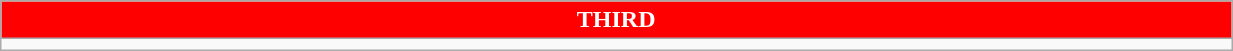<table class="wikitable collapsible collapsed" style="width:65%">
<tr>
<th colspan=11 ! style="color:#FFFFFF; background:#FF0000">THIRD</th>
</tr>
<tr>
<td></td>
</tr>
</table>
